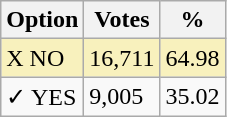<table class="wikitable">
<tr>
<th>Option</th>
<th>Votes</th>
<th>%</th>
</tr>
<tr>
<td style=background:#f8f1bd>X NO</td>
<td style=background:#f8f1bd>16,711</td>
<td style=background:#f8f1bd>64.98</td>
</tr>
<tr>
<td>✓ YES</td>
<td>9,005</td>
<td>35.02</td>
</tr>
</table>
